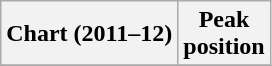<table class="wikitable plainrowheaders" style="text-align:center">
<tr>
<th scope="col">Chart (2011–12)</th>
<th scope="col">Peak<br>position</th>
</tr>
<tr>
</tr>
</table>
